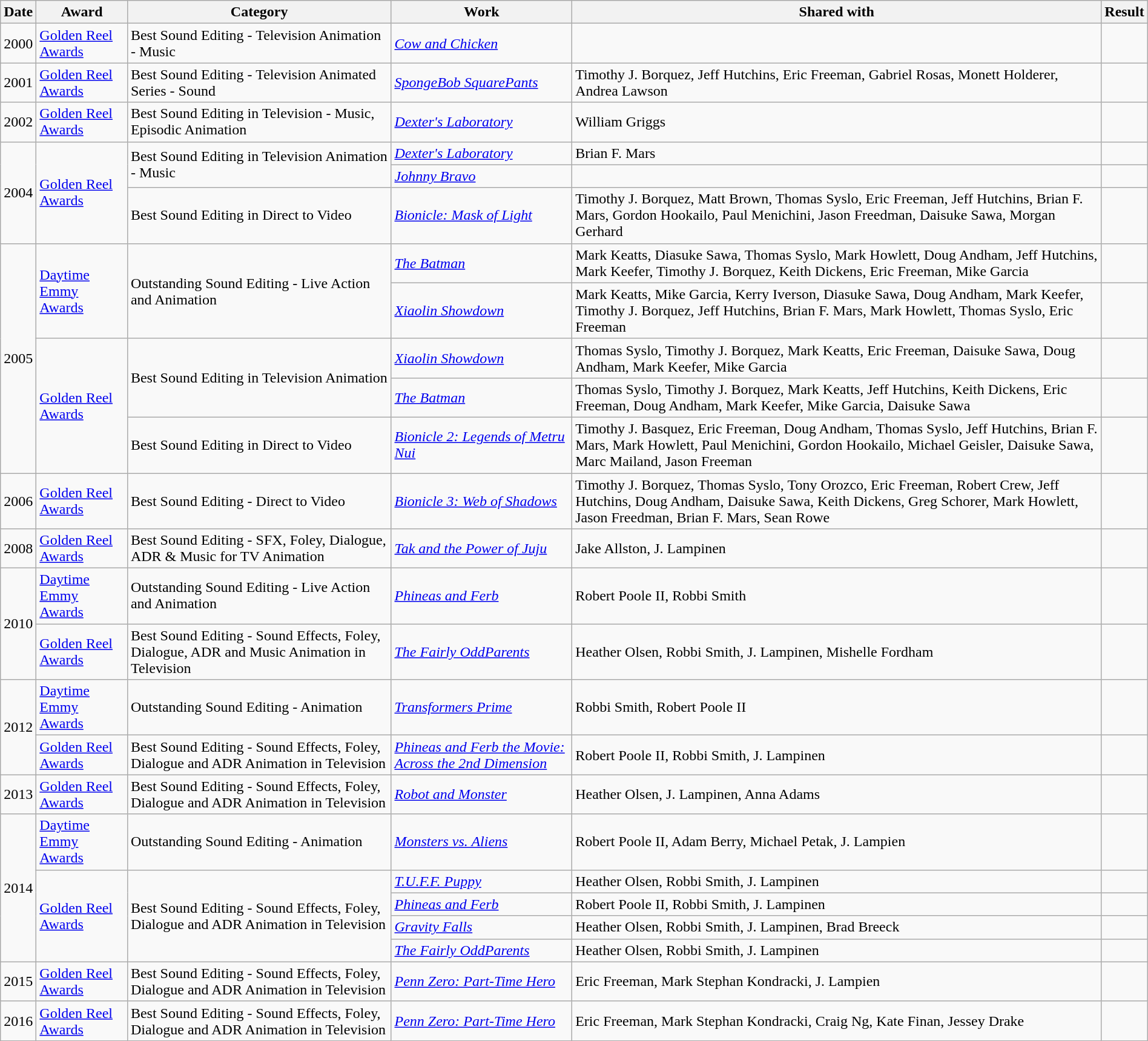<table class="wikitable sortable" style="margin-right: 0;">
<tr>
<th>Date</th>
<th>Award</th>
<th>Category</th>
<th>Work</th>
<th>Shared with</th>
<th>Result</th>
</tr>
<tr>
<td>2000</td>
<td><a href='#'>Golden Reel Awards</a></td>
<td>Best Sound Editing - Television Animation - Music</td>
<td><em><a href='#'>Cow and Chicken</a></em><br></td>
<td></td>
<td></td>
</tr>
<tr>
<td>2001</td>
<td><a href='#'>Golden Reel Awards</a></td>
<td>Best Sound Editing - Television Animated Series - Sound</td>
<td><em><a href='#'>SpongeBob SquarePants</a></em><br></td>
<td>Timothy J. Borquez, Jeff Hutchins, Eric Freeman, Gabriel Rosas, Monett Holderer, Andrea Lawson</td>
<td></td>
</tr>
<tr>
<td>2002</td>
<td><a href='#'>Golden Reel Awards</a></td>
<td>Best Sound Editing in Television - Music, Episodic Animation</td>
<td><em><a href='#'>Dexter's Laboratory</a></em><br></td>
<td>William Griggs</td>
<td></td>
</tr>
<tr>
<td rowspan=3>2004</td>
<td rowspan=3><a href='#'>Golden Reel Awards</a></td>
<td rowspan=2>Best Sound Editing in Television Animation - Music</td>
<td><em><a href='#'>Dexter's Laboratory</a></em><br></td>
<td>Brian F. Mars</td>
<td></td>
</tr>
<tr>
<td><em><a href='#'>Johnny Bravo</a></em><br></td>
<td></td>
<td></td>
</tr>
<tr>
<td>Best Sound Editing in Direct to Video</td>
<td><em><a href='#'>Bionicle: Mask of Light</a></em></td>
<td>Timothy J. Borquez, Matt Brown, Thomas Syslo, Eric Freeman, Jeff Hutchins, Brian F. Mars, Gordon Hookailo, Paul Menichini, Jason Freedman, Daisuke Sawa, Morgan Gerhard</td>
<td></td>
</tr>
<tr>
<td rowspan=5>2005</td>
<td rowspan=2><a href='#'>Daytime Emmy Awards</a></td>
<td rowspan=2>Outstanding Sound Editing - Live Action and Animation</td>
<td><em><a href='#'>The Batman</a></em></td>
<td>Mark Keatts, Diasuke Sawa, Thomas Syslo, Mark Howlett, Doug Andham, Jeff Hutchins, Mark Keefer, Timothy J. Borquez, Keith Dickens, Eric Freeman, Mike Garcia</td>
<td></td>
</tr>
<tr>
<td><em><a href='#'>Xiaolin Showdown</a></em></td>
<td>Mark Keatts, Mike Garcia, Kerry Iverson, Diasuke Sawa, Doug Andham, Mark Keefer, Timothy J. Borquez, Jeff Hutchins, Brian F. Mars, Mark Howlett, Thomas Syslo, Eric Freeman</td>
<td></td>
</tr>
<tr>
<td rowspan=3><a href='#'>Golden Reel Awards</a></td>
<td rowspan=2>Best Sound Editing in Television Animation</td>
<td><em><a href='#'>Xiaolin Showdown</a></em><br></td>
<td>Thomas Syslo, Timothy J. Borquez, Mark Keatts, Eric Freeman, Daisuke Sawa, Doug Andham, Mark Keefer, Mike Garcia</td>
<td></td>
</tr>
<tr>
<td><em><a href='#'>The Batman</a></em><br></td>
<td>Thomas Syslo, Timothy J. Borquez, Mark Keatts, Jeff Hutchins, Keith Dickens, Eric Freeman, Doug Andham, Mark Keefer, Mike Garcia, Daisuke Sawa</td>
<td></td>
</tr>
<tr>
<td>Best Sound Editing in Direct to Video</td>
<td><em><a href='#'>Bionicle 2: Legends of Metru Nui</a></em></td>
<td>Timothy J. Basquez, Eric Freeman, Doug Andham, Thomas Syslo, Jeff Hutchins, Brian F. Mars, Mark Howlett, Paul Menichini, Gordon Hookailo, Michael Geisler, Daisuke Sawa, Marc Mailand, Jason Freeman</td>
<td></td>
</tr>
<tr>
<td>2006</td>
<td><a href='#'>Golden Reel Awards</a></td>
<td>Best Sound Editing - Direct to Video</td>
<td><em><a href='#'>Bionicle 3: Web of Shadows</a></em></td>
<td>Timothy J. Borquez, Thomas Syslo, Tony Orozco, Eric Freeman, Robert Crew, Jeff Hutchins, Doug Andham, Daisuke Sawa, Keith Dickens, Greg Schorer, Mark Howlett, Jason Freedman, Brian F. Mars, Sean Rowe</td>
<td></td>
</tr>
<tr>
<td>2008</td>
<td><a href='#'>Golden Reel Awards</a></td>
<td>Best Sound Editing - SFX, Foley, Dialogue, ADR & Music for TV Animation</td>
<td><em><a href='#'>Tak and the Power of Juju</a></em><br></td>
<td>Jake Allston, J. Lampinen</td>
<td></td>
</tr>
<tr>
<td rowspan=2>2010</td>
<td><a href='#'>Daytime Emmy Awards</a></td>
<td>Outstanding Sound Editing - Live Action and Animation</td>
<td><em><a href='#'>Phineas and Ferb</a></em></td>
<td>Robert Poole II, Robbi Smith</td>
<td></td>
</tr>
<tr>
<td><a href='#'>Golden Reel Awards</a></td>
<td>Best Sound Editing - Sound Effects, Foley, Dialogue, ADR and Music Animation in Television</td>
<td><em><a href='#'>The Fairly OddParents</a></em><br></td>
<td>Heather Olsen, Robbi Smith, J. Lampinen, Mishelle Fordham</td>
<td></td>
</tr>
<tr>
<td rowspan=2>2012</td>
<td><a href='#'>Daytime Emmy Awards</a></td>
<td>Outstanding Sound Editing - Animation</td>
<td><em><a href='#'>Transformers Prime</a></em></td>
<td>Robbi Smith, Robert Poole II</td>
<td></td>
</tr>
<tr>
<td><a href='#'>Golden Reel Awards</a></td>
<td>Best Sound Editing - Sound Effects, Foley, Dialogue and ADR Animation in Television</td>
<td><em><a href='#'>Phineas and Ferb the Movie: Across the 2nd Dimension</a></em></td>
<td>Robert Poole II, Robbi Smith, J. Lampinen</td>
<td></td>
</tr>
<tr>
<td>2013</td>
<td><a href='#'>Golden Reel Awards</a></td>
<td>Best Sound Editing - Sound Effects, Foley, Dialogue and ADR Animation in Television</td>
<td><em><a href='#'>Robot and Monster</a></em><br></td>
<td>Heather Olsen, J. Lampinen, Anna Adams</td>
<td></td>
</tr>
<tr>
<td rowspan=5>2014</td>
<td><a href='#'>Daytime Emmy Awards</a></td>
<td>Outstanding Sound Editing - Animation</td>
<td><em><a href='#'>Monsters vs. Aliens</a></em></td>
<td>Robert Poole II, Adam Berry, Michael Petak, J. Lampien</td>
<td></td>
</tr>
<tr>
<td rowspan=4><a href='#'>Golden Reel Awards</a></td>
<td rowspan=4>Best Sound Editing - Sound Effects, Foley, Dialogue and ADR Animation in Television</td>
<td><em><a href='#'>T.U.F.F. Puppy</a></em><br></td>
<td>Heather Olsen, Robbi Smith, J. Lampinen</td>
<td></td>
</tr>
<tr>
<td><em><a href='#'>Phineas and Ferb</a></em><br></td>
<td>Robert Poole II, Robbi Smith, J. Lampinen</td>
<td></td>
</tr>
<tr>
<td><em><a href='#'>Gravity Falls</a></em><br></td>
<td>Heather Olsen, Robbi Smith, J. Lampinen, Brad Breeck</td>
<td></td>
</tr>
<tr>
<td><em><a href='#'>The Fairly OddParents</a></em><br></td>
<td>Heather Olsen, Robbi Smith, J. Lampinen</td>
<td></td>
</tr>
<tr>
<td>2015</td>
<td><a href='#'>Golden Reel Awards</a></td>
<td>Best Sound Editing - Sound Effects, Foley, Dialogue and ADR Animation in Television</td>
<td><em><a href='#'>Penn Zero: Part-Time Hero</a></em><br></td>
<td>Eric Freeman, Mark Stephan Kondracki, J. Lampien</td>
<td></td>
</tr>
<tr>
<td>2016</td>
<td><a href='#'>Golden Reel Awards</a></td>
<td>Best Sound Editing - Sound Effects, Foley, Dialogue and ADR Animation in Television</td>
<td><em><a href='#'>Penn Zero: Part-Time Hero</a></em><br></td>
<td>Eric Freeman, Mark Stephan Kondracki, Craig Ng, Kate Finan, Jessey Drake</td>
<td></td>
</tr>
</table>
